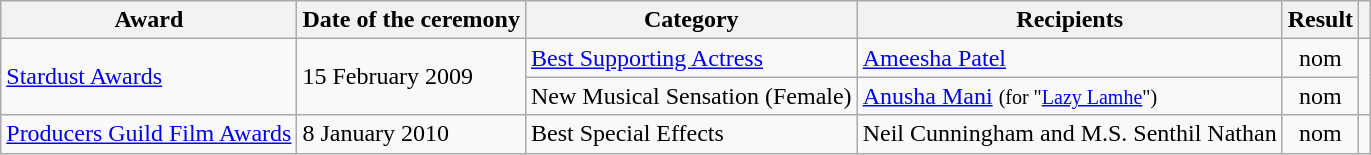<table class="wikitable plainrowheaders sortable">
<tr>
<th scope="col">Award</th>
<th scope="col">Date of the ceremony</th>
<th scope="col">Category</th>
<th scope="col">Recipients</th>
<th scope="col">Result</th>
<th class="unsortable" scope="col"></th>
</tr>
<tr>
<td rowspan="2" scope="row"><a href='#'>Stardust Awards</a></td>
<td rowspan="2">15 February 2009</td>
<td><a href='#'>Best Supporting Actress</a></td>
<td><a href='#'>Ameesha Patel</a></td>
<td align="center">nom</td>
<td rowspan="2"></td>
</tr>
<tr>
<td>New Musical Sensation (Female)</td>
<td><a href='#'>Anusha Mani</a> <small>(for "<a href='#'>Lazy Lamhe</a>")</small></td>
<td align="center">nom</td>
</tr>
<tr>
<td><a href='#'>Producers Guild Film Awards</a></td>
<td>8 January 2010</td>
<td>Best Special Effects</td>
<td>Neil Cunningham and M.S. Senthil Nathan</td>
<td align="center">nom</td>
<td></td>
</tr>
</table>
